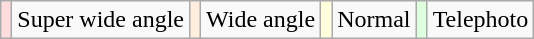<table class="wikitable">
<tr>
<td style="background:#fdd"></td>
<td>Super wide angle</td>
<td style="background:#fed"></td>
<td>Wide angle</td>
<td style="background:#ffd"></td>
<td>Normal</td>
<td style="background:#dfd"></td>
<td>Telephoto</td>
</tr>
</table>
